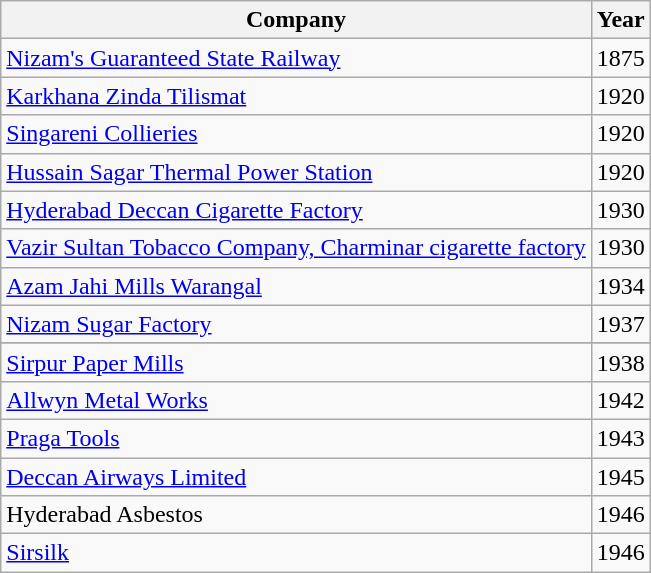<table class="wikitable">
<tr>
<th>Company</th>
<th>Year</th>
</tr>
<tr>
<td><a href='#'>Nizam's Guaranteed State Railway</a></td>
<td>1875</td>
</tr>
<tr>
<td><a href='#'>Karkhana Zinda Tilismat</a></td>
<td>1920</td>
</tr>
<tr>
<td><a href='#'>Singareni Collieries</a></td>
<td>1920</td>
</tr>
<tr>
<td><a href='#'>Hussain Sagar Thermal Power Station</a></td>
<td>1920</td>
</tr>
<tr>
<td><a href='#'>Hyderabad Deccan Cigarette Factory</a></td>
<td>1930</td>
</tr>
<tr>
<td><a href='#'>Vazir Sultan Tobacco Company, Charminar cigarette factory</a></td>
<td>1930</td>
</tr>
<tr>
<td><a href='#'>Azam Jahi Mills Warangal</a></td>
<td>1934</td>
</tr>
<tr>
<td><a href='#'>Nizam Sugar Factory</a></td>
<td>1937</td>
</tr>
<tr>
</tr>
<tr>
<td><a href='#'>Sirpur Paper Mills</a></td>
<td>1938</td>
</tr>
<tr>
<td><a href='#'>Allwyn Metal Works</a></td>
<td>1942</td>
</tr>
<tr>
<td><a href='#'>Praga Tools</a></td>
<td>1943</td>
</tr>
<tr>
<td><a href='#'>Deccan Airways Limited</a></td>
<td>1945</td>
</tr>
<tr>
<td>Hyderabad Asbestos</td>
<td>1946</td>
</tr>
<tr>
<td><a href='#'>Sirsilk</a></td>
<td>1946</td>
</tr>
</table>
